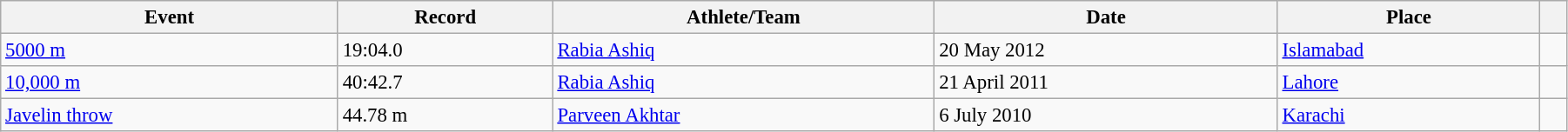<table class="wikitable" style="font-size:95%; width: 95%;">
<tr>
<th>Event</th>
<th>Record</th>
<th>Athlete/Team</th>
<th>Date</th>
<th>Place</th>
<th></th>
</tr>
<tr>
<td><a href='#'>5000 m</a></td>
<td>19:04.0  </td>
<td><a href='#'>Rabia Ashiq</a></td>
<td>20 May 2012</td>
<td><a href='#'>Islamabad</a></td>
<td></td>
</tr>
<tr>
<td><a href='#'>10,000 m</a></td>
<td>40:42.7 </td>
<td><a href='#'>Rabia Ashiq</a></td>
<td>21 April 2011</td>
<td><a href='#'>Lahore</a></td>
<td></td>
</tr>
<tr>
<td><a href='#'>Javelin throw</a></td>
<td>44.78 m </td>
<td><a href='#'>Parveen Akhtar</a></td>
<td>6 July 2010</td>
<td><a href='#'>Karachi</a></td>
<td></td>
</tr>
</table>
